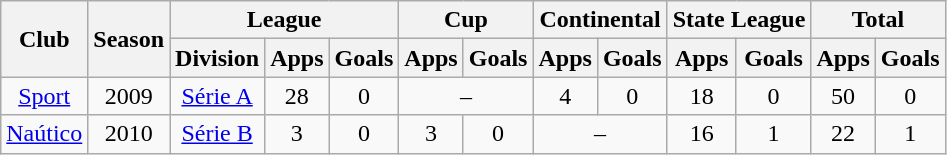<table class="wikitable" style="text-align:center">
<tr>
<th rowspan="2">Club</th>
<th rowspan="2">Season</th>
<th colspan="3">League</th>
<th colspan="2">Cup</th>
<th colspan="2">Continental</th>
<th colspan="2">State League</th>
<th colspan="2">Total</th>
</tr>
<tr>
<th>Division</th>
<th>Apps</th>
<th>Goals</th>
<th>Apps</th>
<th>Goals</th>
<th>Apps</th>
<th>Goals</th>
<th>Apps</th>
<th>Goals</th>
<th>Apps</th>
<th>Goals</th>
</tr>
<tr>
<td><a href='#'>Sport</a></td>
<td>2009</td>
<td><a href='#'>Série A</a></td>
<td>28</td>
<td>0</td>
<td colspan="2">–</td>
<td>4</td>
<td>0</td>
<td>18</td>
<td>0</td>
<td>50</td>
<td>0</td>
</tr>
<tr>
<td><a href='#'>Naútico</a></td>
<td>2010</td>
<td><a href='#'>Série B</a></td>
<td>3</td>
<td>0</td>
<td>3</td>
<td>0</td>
<td colspan="2">–</td>
<td>16</td>
<td>1</td>
<td>22</td>
<td>1</td>
</tr>
</table>
